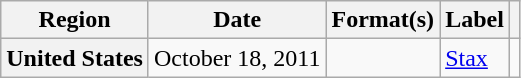<table class="wikitable plainrowheaders">
<tr>
<th scope="col">Region</th>
<th scope="col">Date</th>
<th scope="col">Format(s)</th>
<th scope="col">Label</th>
<th scope="col"></th>
</tr>
<tr>
<th scope="row">United States</th>
<td>October 18, 2011</td>
<td></td>
<td><a href='#'>Stax</a></td>
<td align="center"></td>
</tr>
</table>
